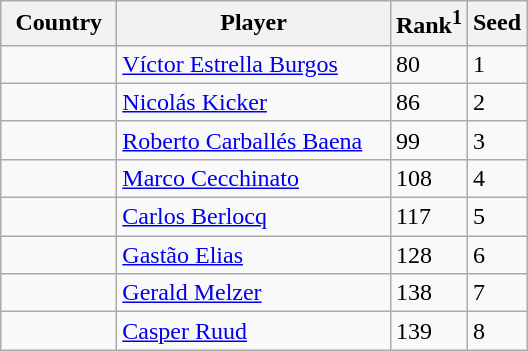<table class="sortable wikitable">
<tr>
<th width="70">Country</th>
<th width="175">Player</th>
<th>Rank<sup>1</sup></th>
<th>Seed</th>
</tr>
<tr>
<td></td>
<td><a href='#'>Víctor Estrella Burgos</a></td>
<td>80</td>
<td>1</td>
</tr>
<tr>
<td></td>
<td><a href='#'>Nicolás Kicker</a></td>
<td>86</td>
<td>2</td>
</tr>
<tr>
<td></td>
<td><a href='#'>Roberto Carballés Baena</a></td>
<td>99</td>
<td>3</td>
</tr>
<tr>
<td></td>
<td><a href='#'>Marco Cecchinato</a></td>
<td>108</td>
<td>4</td>
</tr>
<tr>
<td></td>
<td><a href='#'>Carlos Berlocq</a></td>
<td>117</td>
<td>5</td>
</tr>
<tr>
<td></td>
<td><a href='#'>Gastão Elias</a></td>
<td>128</td>
<td>6</td>
</tr>
<tr>
<td></td>
<td><a href='#'>Gerald Melzer</a></td>
<td>138</td>
<td>7</td>
</tr>
<tr>
<td></td>
<td><a href='#'>Casper Ruud</a></td>
<td>139</td>
<td>8</td>
</tr>
</table>
